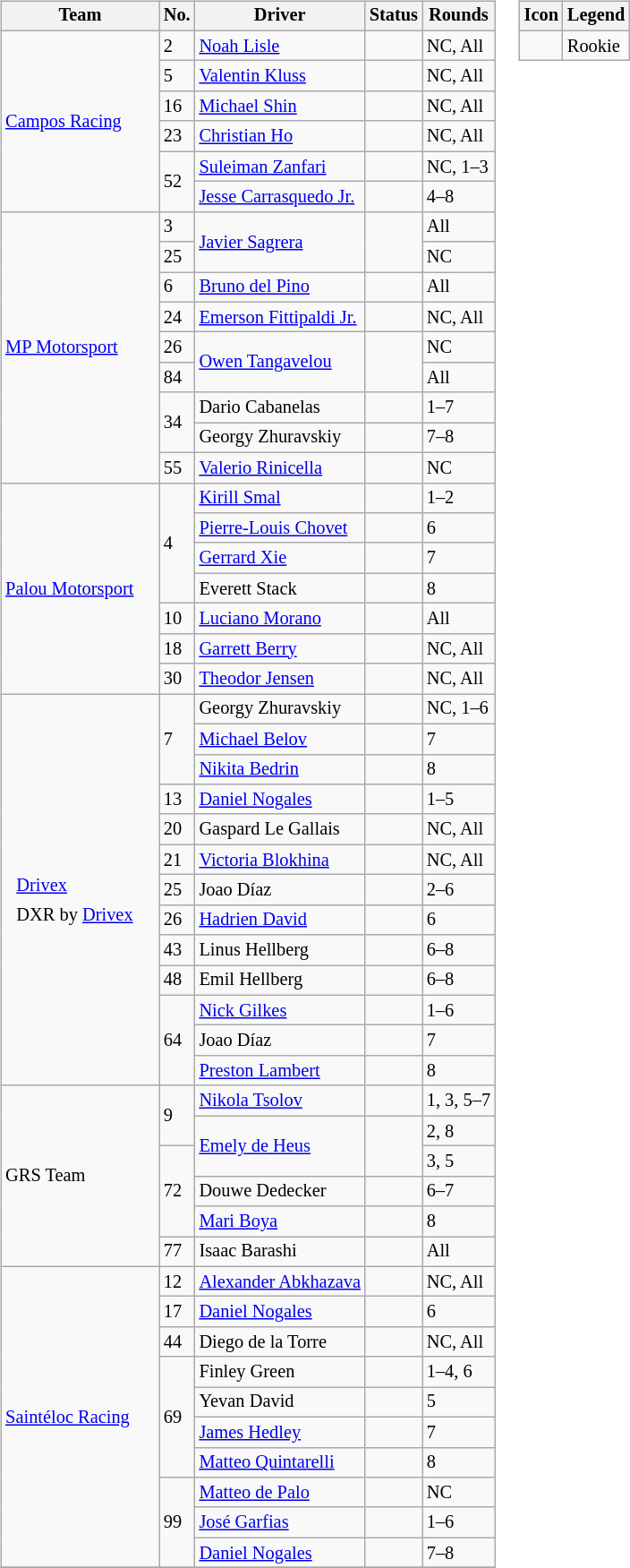<table>
<tr>
<td><br><table class="wikitable" style="font-size: 85%;">
<tr>
<th>Team</th>
<th>No.</th>
<th>Driver</th>
<th>Status</th>
<th>Rounds</th>
</tr>
<tr>
<td rowspan="6"> <a href='#'>Campos Racing</a></td>
<td>2</td>
<td> <a href='#'>Noah Lisle</a></td>
<td align="center"></td>
<td nowrap>NC, All</td>
</tr>
<tr>
<td>5</td>
<td> <a href='#'>Valentin Kluss</a></td>
<td align="center"></td>
<td>NC, All</td>
</tr>
<tr>
<td>16</td>
<td> <a href='#'>Michael Shin</a></td>
<td align="center"></td>
<td>NC, All</td>
</tr>
<tr>
<td>23</td>
<td> <a href='#'>Christian Ho</a></td>
<td align="center"></td>
<td>NC, All</td>
</tr>
<tr>
<td rowspan="2">52</td>
<td> <a href='#'>Suleiman Zanfari</a></td>
<td align="center"></td>
<td>NC, 1–3</td>
</tr>
<tr>
<td> <a href='#'>Jesse Carrasquedo Jr.</a></td>
<td></td>
<td>4–8</td>
</tr>
<tr>
<td rowspan="9"> <a href='#'>MP Motorsport</a></td>
<td>3</td>
<td rowspan="2"> <a href='#'>Javier Sagrera</a></td>
<td rowspan="2"></td>
<td>All</td>
</tr>
<tr>
<td>25</td>
<td>NC</td>
</tr>
<tr>
<td>6</td>
<td> <a href='#'>Bruno del Pino</a></td>
<td></td>
<td>All</td>
</tr>
<tr>
<td>24</td>
<td> <a href='#'>Emerson Fittipaldi Jr.</a></td>
<td align="center"></td>
<td>NC, All</td>
</tr>
<tr>
<td>26</td>
<td rowspan="2"> <a href='#'>Owen Tangavelou</a></td>
<td rowspan="2" align="center"></td>
<td>NC</td>
</tr>
<tr>
<td>84</td>
<td>All</td>
</tr>
<tr>
<td rowspan="2">34</td>
<td> Dario Cabanelas</td>
<td align="center"></td>
<td>1–7</td>
</tr>
<tr>
<td> Georgy Zhuravskiy</td>
<td align="center"></td>
<td>7–8</td>
</tr>
<tr>
<td>55</td>
<td> <a href='#'>Valerio Rinicella</a></td>
<td align="center"></td>
<td>NC</td>
</tr>
<tr>
<td rowspan="7"> <a href='#'>Palou Motorsport</a></td>
<td rowspan="4">4</td>
<td> <a href='#'>Kirill Smal</a></td>
<td></td>
<td>1–2</td>
</tr>
<tr>
<td> <a href='#'>Pierre-Louis Chovet</a></td>
<td></td>
<td>6</td>
</tr>
<tr>
<td> <a href='#'>Gerrard Xie</a></td>
<td align="center"></td>
<td>7</td>
</tr>
<tr>
<td> Everett Stack</td>
<td align="center"></td>
<td>8</td>
</tr>
<tr>
<td>10</td>
<td> <a href='#'>Luciano Morano</a></td>
<td align="center"></td>
<td>All</td>
</tr>
<tr>
<td>18</td>
<td> <a href='#'>Garrett Berry</a></td>
<td align="center"></td>
<td>NC, All</td>
</tr>
<tr>
<td>30</td>
<td> <a href='#'>Theodor Jensen</a></td>
<td align="center"></td>
<td>NC, All</td>
</tr>
<tr>
<td rowspan="13"><br><table class="wikitable" style="float: left; border-style: none;">
<tr>
<td style="border-style: none" rowspan=2></td>
<td style="border-style: none"><a href='#'>Drivex</a></td>
</tr>
<tr>
<td style="border-style: none">DXR by <a href='#'>Drivex</a></td>
</tr>
<tr>
</tr>
</table>
</td>
<td rowspan="3">7</td>
<td> Georgy Zhuravskiy</td>
<td align="center"></td>
<td>NC, 1–6</td>
</tr>
<tr>
<td> <a href='#'>Michael Belov</a></td>
<td align="center"></td>
<td>7</td>
</tr>
<tr>
<td> <a href='#'>Nikita Bedrin</a></td>
<td align="center"></td>
<td>8</td>
</tr>
<tr>
<td>13</td>
<td> <a href='#'>Daniel Nogales</a></td>
<td></td>
<td>1–5</td>
</tr>
<tr>
<td>20</td>
<td> Gaspard Le Gallais</td>
<td></td>
<td>NC, All</td>
</tr>
<tr>
<td>21</td>
<td> <a href='#'>Victoria Blokhina</a></td>
<td align="center"></td>
<td>NC, All</td>
</tr>
<tr>
<td>25</td>
<td> Joao Díaz</td>
<td align="center"></td>
<td>2–6</td>
</tr>
<tr>
<td>26</td>
<td> <a href='#'>Hadrien David</a></td>
<td></td>
<td>6</td>
</tr>
<tr>
<td>43</td>
<td> Linus Hellberg</td>
<td align="center"></td>
<td>6–8</td>
</tr>
<tr>
<td>48</td>
<td> Emil Hellberg</td>
<td align="center"></td>
<td>6–8</td>
</tr>
<tr>
<td rowspan="3">64</td>
<td> <a href='#'>Nick Gilkes</a></td>
<td></td>
<td>1–6</td>
</tr>
<tr>
<td> Joao Díaz</td>
<td align="center"></td>
<td>7</td>
</tr>
<tr>
<td> <a href='#'>Preston Lambert</a></td>
<td align="center"> </td>
<td>8</td>
</tr>
<tr>
<td rowspan="6"> GRS Team</td>
<td rowspan="2">9</td>
<td> <a href='#'>Nikola Tsolov</a></td>
<td></td>
<td nowrap>1, 3, 5–7</td>
</tr>
<tr>
<td rowspan=2> <a href='#'>Emely de Heus</a></td>
<td rowspan=2></td>
<td>2, 8</td>
</tr>
<tr>
<td rowspan=3>72</td>
<td>3, 5</td>
</tr>
<tr>
<td> Douwe Dedecker</td>
<td style="text-align:center"></td>
<td>6–7</td>
</tr>
<tr>
<td> <a href='#'>Mari Boya</a></td>
<td align="center"></td>
<td>8</td>
</tr>
<tr>
<td>77</td>
<td> Isaac Barashi</td>
<td align="center"></td>
<td>All</td>
</tr>
<tr>
<td rowspan="10"> <a href='#'>Saintéloc Racing</a></td>
<td>12</td>
<td nowrap> <a href='#'>Alexander Abkhazava</a></td>
<td></td>
<td>NC, All</td>
</tr>
<tr>
<td>17</td>
<td> <a href='#'>Daniel Nogales</a></td>
<td></td>
<td>6</td>
</tr>
<tr>
<td>44</td>
<td> Diego de la Torre</td>
<td align="center"></td>
<td>NC, All</td>
</tr>
<tr>
<td rowspan="4">69</td>
<td> Finley Green</td>
<td></td>
<td>1–4, 6</td>
</tr>
<tr>
<td> Yevan David</td>
<td></td>
<td>5</td>
</tr>
<tr>
<td> <a href='#'>James Hedley</a></td>
<td align="center"></td>
<td>7</td>
</tr>
<tr>
<td> <a href='#'>Matteo Quintarelli</a></td>
<td align="center"> </td>
<td>8</td>
</tr>
<tr>
<td rowspan="3">99</td>
<td> <a href='#'>Matteo de Palo</a></td>
<td></td>
<td>NC</td>
</tr>
<tr>
<td> <a href='#'>José Garfias</a></td>
<td></td>
<td>1–6</td>
</tr>
<tr>
<td> <a href='#'>Daniel Nogales</a></td>
<td></td>
<td>7–8</td>
</tr>
<tr>
</tr>
</table>
</td>
<td style="vertical-align:top"><br><table class="wikitable" style="font-size: 85%">
<tr>
<th>Icon</th>
<th>Legend</th>
</tr>
<tr>
<td align="center"></td>
<td>Rookie</td>
</tr>
</table>
</td>
</tr>
</table>
